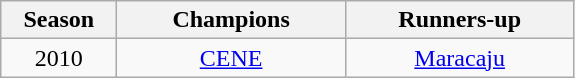<table class="wikitable" style="text-align:center; margin-left:1em;">
<tr>
<th style="width:70px">Season</th>
<th style="width:145px">Champions</th>
<th style="width:145px">Runners-up</th>
</tr>
<tr>
<td>2010</td>
<td><a href='#'>CENE</a></td>
<td><a href='#'>Maracaju</a></td>
</tr>
</table>
